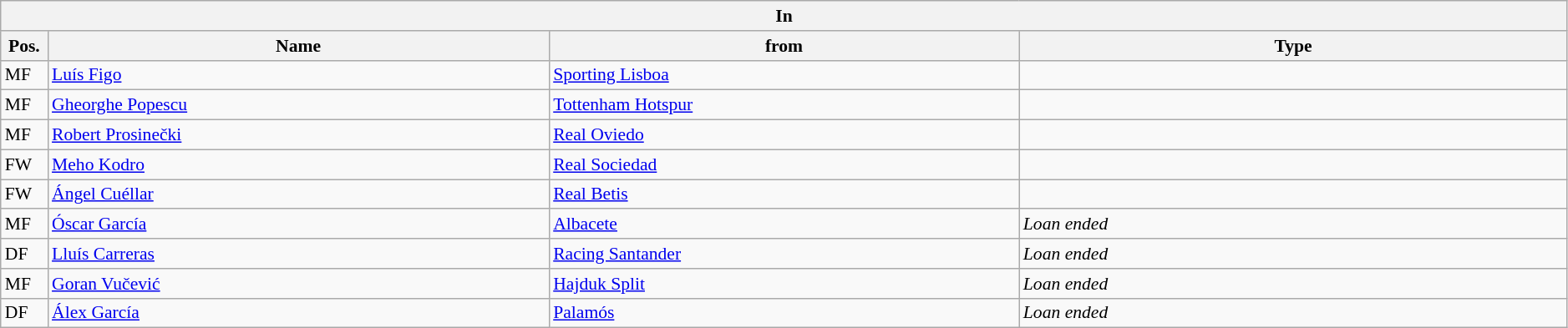<table class="wikitable" style="font-size:90%;width:99%;">
<tr>
<th colspan="4">In</th>
</tr>
<tr>
<th width=3%>Pos.</th>
<th width=32%>Name</th>
<th width=30%>from</th>
<th width=35%>Type</th>
</tr>
<tr>
<td>MF</td>
<td><a href='#'>Luís Figo</a></td>
<td><a href='#'>Sporting Lisboa</a></td>
<td></td>
</tr>
<tr>
<td>MF</td>
<td><a href='#'>Gheorghe Popescu</a></td>
<td><a href='#'>Tottenham Hotspur</a></td>
<td></td>
</tr>
<tr>
<td>MF</td>
<td><a href='#'>Robert Prosinečki</a></td>
<td><a href='#'>Real Oviedo</a></td>
<td></td>
</tr>
<tr>
<td>FW</td>
<td><a href='#'>Meho Kodro</a></td>
<td><a href='#'>Real Sociedad</a></td>
<td></td>
</tr>
<tr>
<td>FW</td>
<td><a href='#'>Ángel Cuéllar</a></td>
<td><a href='#'>Real Betis</a></td>
<td></td>
</tr>
<tr>
<td>MF</td>
<td><a href='#'>Óscar García</a></td>
<td><a href='#'>Albacete</a></td>
<td><em>Loan ended</em></td>
</tr>
<tr>
<td>DF</td>
<td><a href='#'>Lluís Carreras</a></td>
<td><a href='#'>Racing Santander</a></td>
<td><em>Loan ended</em></td>
</tr>
<tr>
<td>MF</td>
<td><a href='#'>Goran Vučević</a></td>
<td><a href='#'>Hajduk Split</a></td>
<td><em>Loan ended</em></td>
</tr>
<tr>
<td>DF</td>
<td><a href='#'>Álex García</a></td>
<td><a href='#'>Palamós</a></td>
<td><em>Loan ended</em></td>
</tr>
</table>
